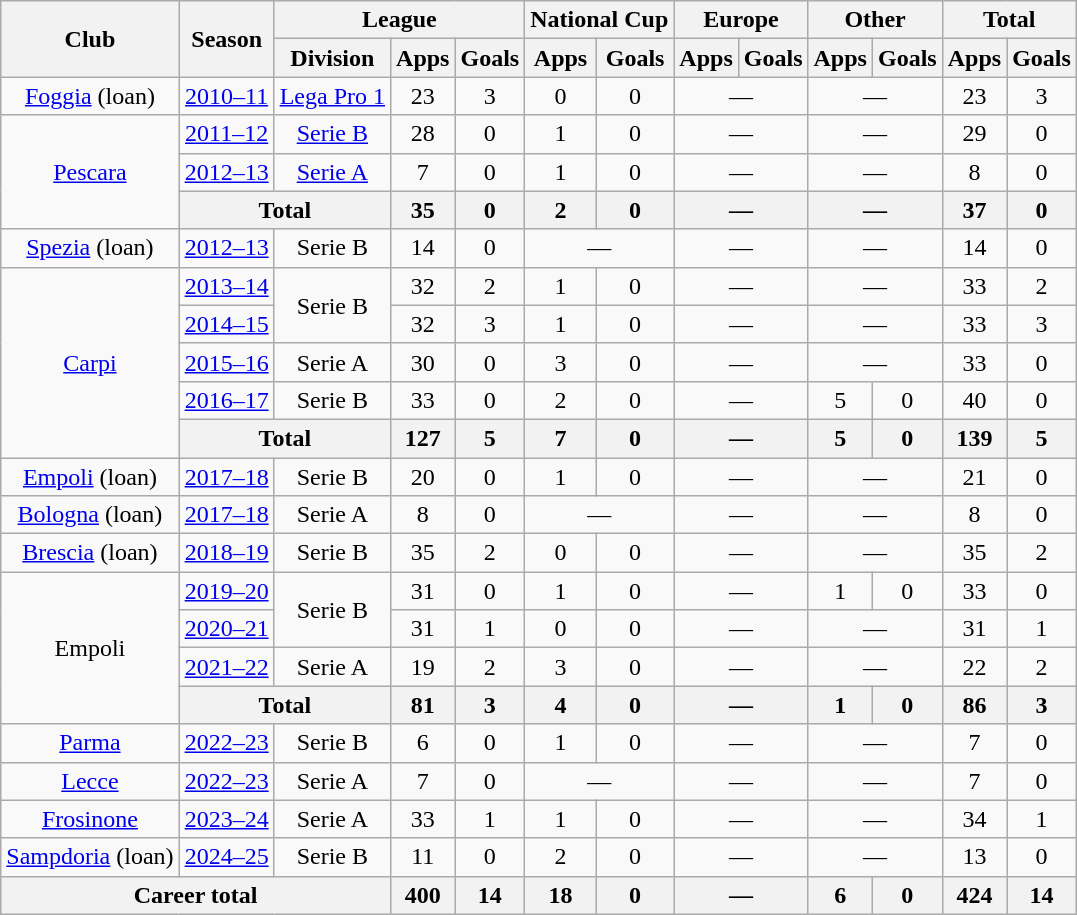<table class="wikitable" style="text-align:center">
<tr>
<th rowspan="2">Club</th>
<th rowspan="2">Season</th>
<th colspan="3">League</th>
<th colspan="2">National Cup</th>
<th colspan="2">Europe</th>
<th colspan="2">Other</th>
<th colspan="2">Total</th>
</tr>
<tr>
<th>Division</th>
<th>Apps</th>
<th>Goals</th>
<th>Apps</th>
<th>Goals</th>
<th>Apps</th>
<th>Goals</th>
<th>Apps</th>
<th>Goals</th>
<th>Apps</th>
<th>Goals</th>
</tr>
<tr>
<td><a href='#'>Foggia</a> (loan)</td>
<td><a href='#'>2010–11</a></td>
<td><a href='#'>Lega Pro 1</a></td>
<td>23</td>
<td>3</td>
<td>0</td>
<td>0</td>
<td colspan="2">—</td>
<td colspan="2">—</td>
<td>23</td>
<td>3</td>
</tr>
<tr>
<td rowspan="3"><a href='#'>Pescara</a></td>
<td><a href='#'>2011–12</a></td>
<td><a href='#'>Serie B</a></td>
<td>28</td>
<td>0</td>
<td>1</td>
<td>0</td>
<td colspan="2">—</td>
<td colspan="2">—</td>
<td>29</td>
<td>0</td>
</tr>
<tr>
<td><a href='#'>2012–13</a></td>
<td><a href='#'>Serie A</a></td>
<td>7</td>
<td>0</td>
<td>1</td>
<td>0</td>
<td colspan="2">—</td>
<td colspan="2">—</td>
<td>8</td>
<td>0</td>
</tr>
<tr>
<th colspan="2">Total</th>
<th>35</th>
<th>0</th>
<th>2</th>
<th>0</th>
<th colspan="2">—</th>
<th colspan="2">—</th>
<th>37</th>
<th>0</th>
</tr>
<tr>
<td><a href='#'>Spezia</a> (loan)</td>
<td><a href='#'>2012–13</a></td>
<td>Serie B</td>
<td>14</td>
<td>0</td>
<td colspan="2">—</td>
<td colspan="2">—</td>
<td colspan="2">—</td>
<td>14</td>
<td>0</td>
</tr>
<tr>
<td rowspan="5"><a href='#'>Carpi</a></td>
<td><a href='#'>2013–14</a></td>
<td rowspan="2">Serie B</td>
<td>32</td>
<td>2</td>
<td>1</td>
<td>0</td>
<td colspan="2">—</td>
<td colspan="2">—</td>
<td>33</td>
<td>2</td>
</tr>
<tr>
<td><a href='#'>2014–15</a></td>
<td>32</td>
<td>3</td>
<td>1</td>
<td>0</td>
<td colspan="2">—</td>
<td colspan="2">—</td>
<td>33</td>
<td>3</td>
</tr>
<tr>
<td><a href='#'>2015–16</a></td>
<td>Serie A</td>
<td>30</td>
<td>0</td>
<td>3</td>
<td>0</td>
<td colspan="2">—</td>
<td colspan="2">—</td>
<td>33</td>
<td>0</td>
</tr>
<tr>
<td><a href='#'>2016–17</a></td>
<td>Serie B</td>
<td>33</td>
<td>0</td>
<td>2</td>
<td>0</td>
<td colspan="2">—</td>
<td>5</td>
<td>0</td>
<td>40</td>
<td>0</td>
</tr>
<tr>
<th colspan="2">Total</th>
<th>127</th>
<th>5</th>
<th>7</th>
<th>0</th>
<th colspan="2">—</th>
<th>5</th>
<th>0</th>
<th>139</th>
<th>5</th>
</tr>
<tr>
<td><a href='#'>Empoli</a> (loan)</td>
<td><a href='#'>2017–18</a></td>
<td>Serie B</td>
<td>20</td>
<td>0</td>
<td>1</td>
<td>0</td>
<td colspan="2">—</td>
<td colspan="2">—</td>
<td>21</td>
<td>0</td>
</tr>
<tr>
<td><a href='#'>Bologna</a> (loan)</td>
<td><a href='#'>2017–18</a></td>
<td>Serie A</td>
<td>8</td>
<td>0</td>
<td colspan="2">—</td>
<td colspan="2">—</td>
<td colspan="2">—</td>
<td>8</td>
<td>0</td>
</tr>
<tr>
<td><a href='#'>Brescia</a> (loan)</td>
<td><a href='#'>2018–19</a></td>
<td>Serie B</td>
<td>35</td>
<td>2</td>
<td>0</td>
<td>0</td>
<td colspan="2">—</td>
<td colspan="2">—</td>
<td>35</td>
<td>2</td>
</tr>
<tr>
<td rowspan="4">Empoli</td>
<td><a href='#'>2019–20</a></td>
<td rowspan="2">Serie B</td>
<td>31</td>
<td>0</td>
<td>1</td>
<td>0</td>
<td colspan="2">—</td>
<td>1</td>
<td>0</td>
<td>33</td>
<td>0</td>
</tr>
<tr>
<td><a href='#'>2020–21</a></td>
<td>31</td>
<td>1</td>
<td>0</td>
<td>0</td>
<td colspan="2">—</td>
<td colspan="2">—</td>
<td>31</td>
<td>1</td>
</tr>
<tr>
<td><a href='#'>2021–22</a></td>
<td>Serie A</td>
<td>19</td>
<td>2</td>
<td>3</td>
<td>0</td>
<td colspan="2">—</td>
<td colspan="2">—</td>
<td>22</td>
<td>2</td>
</tr>
<tr>
<th colspan="2">Total</th>
<th>81</th>
<th>3</th>
<th>4</th>
<th>0</th>
<th colspan="2">—</th>
<th>1</th>
<th>0</th>
<th>86</th>
<th>3</th>
</tr>
<tr>
<td><a href='#'>Parma</a></td>
<td><a href='#'>2022–23</a></td>
<td>Serie B</td>
<td>6</td>
<td>0</td>
<td>1</td>
<td>0</td>
<td colspan="2">—</td>
<td colspan="2">—</td>
<td>7</td>
<td>0</td>
</tr>
<tr>
<td><a href='#'>Lecce</a></td>
<td><a href='#'>2022–23</a></td>
<td>Serie A</td>
<td>7</td>
<td>0</td>
<td colspan="2">—</td>
<td colspan="2">—</td>
<td colspan="2">—</td>
<td>7</td>
<td>0</td>
</tr>
<tr>
<td><a href='#'>Frosinone</a></td>
<td><a href='#'>2023–24</a></td>
<td>Serie A</td>
<td>33</td>
<td>1</td>
<td>1</td>
<td>0</td>
<td colspan="2">—</td>
<td colspan="2">—</td>
<td>34</td>
<td>1</td>
</tr>
<tr>
<td><a href='#'>Sampdoria</a> (loan)</td>
<td><a href='#'>2024–25</a></td>
<td>Serie B</td>
<td>11</td>
<td>0</td>
<td>2</td>
<td>0</td>
<td colspan="2">—</td>
<td colspan="2">—</td>
<td>13</td>
<td>0</td>
</tr>
<tr>
<th colspan="3">Career total</th>
<th>400</th>
<th>14</th>
<th>18</th>
<th>0</th>
<th colspan="2">—</th>
<th>6</th>
<th>0</th>
<th>424</th>
<th>14</th>
</tr>
</table>
